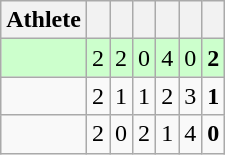<table class=wikitable style="text-align:center">
<tr>
<th>Athlete</th>
<th></th>
<th></th>
<th></th>
<th></th>
<th></th>
<th></th>
</tr>
<tr bgcolor=ccffcc>
<td style="text-align:left"></td>
<td>2</td>
<td>2</td>
<td>0</td>
<td>4</td>
<td>0</td>
<td><strong>2</strong></td>
</tr>
<tr>
<td style="text-align:left"></td>
<td>2</td>
<td>1</td>
<td>1</td>
<td>2</td>
<td>3</td>
<td><strong>1</strong></td>
</tr>
<tr>
<td style="text-align:left"></td>
<td>2</td>
<td>0</td>
<td>2</td>
<td>1</td>
<td>4</td>
<td><strong>0</strong></td>
</tr>
</table>
